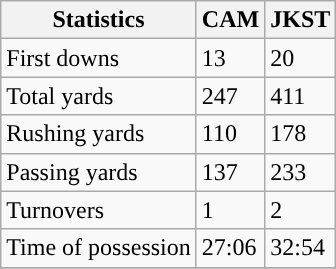<table class="wikitable">
<tr>
<th>Statistics</th>
<th>CAM</th>
<th>JKST</th>
</tr>
<tr>
<td>First downs</td>
<td>13</td>
<td>20</td>
</tr>
<tr>
<td>Total yards</td>
<td>247</td>
<td>411</td>
</tr>
<tr>
<td>Rushing yards</td>
<td>110</td>
<td>178</td>
</tr>
<tr>
<td>Passing yards</td>
<td>137</td>
<td>233</td>
</tr>
<tr>
<td>Turnovers</td>
<td>1</td>
<td>2</td>
</tr>
<tr>
<td>Time of possession</td>
<td>27:06</td>
<td>32:54</td>
</tr>
<tr>
</tr>
</table>
